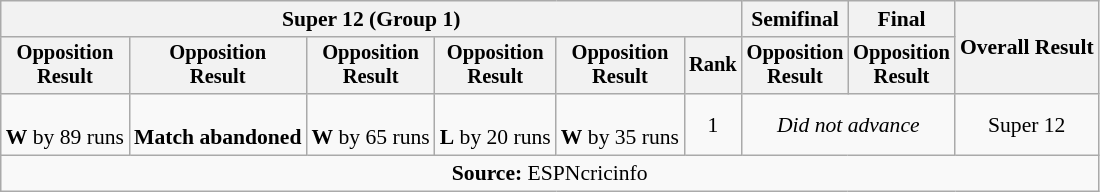<table class=wikitable style=font-size:90%;text-align:center>
<tr>
<th colspan=6>Super 12 (Group 1)</th>
<th>Semifinal</th>
<th>Final</th>
<th rowspan=2>Overall Result</th>
</tr>
<tr style=font-size:95%>
<th>Opposition<br>Result</th>
<th>Opposition<br>Result</th>
<th>Opposition<br>Result</th>
<th>Opposition<br>Result</th>
<th>Opposition<br>Result</th>
<th>Rank</th>
<th>Opposition<br>Result</th>
<th>Opposition<br>Result</th>
</tr>
<tr>
<td><br><strong>W</strong> by 89 runs</td>
<td><br><strong>Match abandoned</strong></td>
<td><br><strong>W</strong> by 65 runs</td>
<td><br><strong>L</strong> by 20 runs</td>
<td><br><strong>W</strong> by 35 runs</td>
<td>1</td>
<td colspan="2"><em>Did not advance</em></td>
<td>Super 12</td>
</tr>
<tr>
<td colspan="11"><strong>Source:</strong> ESPNcricinfo</td>
</tr>
</table>
